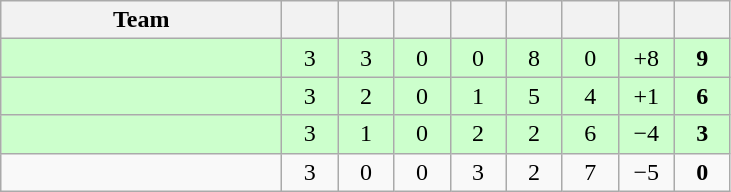<table class="wikitable" style="text-align: center;">
<tr>
<th width="180">Team</th>
<th width="30"></th>
<th width="30"></th>
<th width="30"></th>
<th width="30"></th>
<th width="30"></th>
<th width="30"></th>
<th width="30"></th>
<th width="30"></th>
</tr>
<tr bgcolor=#ccffcc>
<td style="text-align:left;"></td>
<td>3</td>
<td>3</td>
<td>0</td>
<td>0</td>
<td>8</td>
<td>0</td>
<td>+8</td>
<td><strong>9</strong></td>
</tr>
<tr bgcolor=#ccffcc>
<td style="text-align:left;"></td>
<td>3</td>
<td>2</td>
<td>0</td>
<td>1</td>
<td>5</td>
<td>4</td>
<td>+1</td>
<td><strong>6</strong></td>
</tr>
<tr bgcolor=#ccffcc>
<td style="text-align:left;"></td>
<td>3</td>
<td>1</td>
<td>0</td>
<td>2</td>
<td>2</td>
<td>6</td>
<td>−4</td>
<td><strong>3</strong></td>
</tr>
<tr>
<td style="text-align:left;"></td>
<td>3</td>
<td>0</td>
<td>0</td>
<td>3</td>
<td>2</td>
<td>7</td>
<td>−5</td>
<td><strong>0</strong></td>
</tr>
</table>
